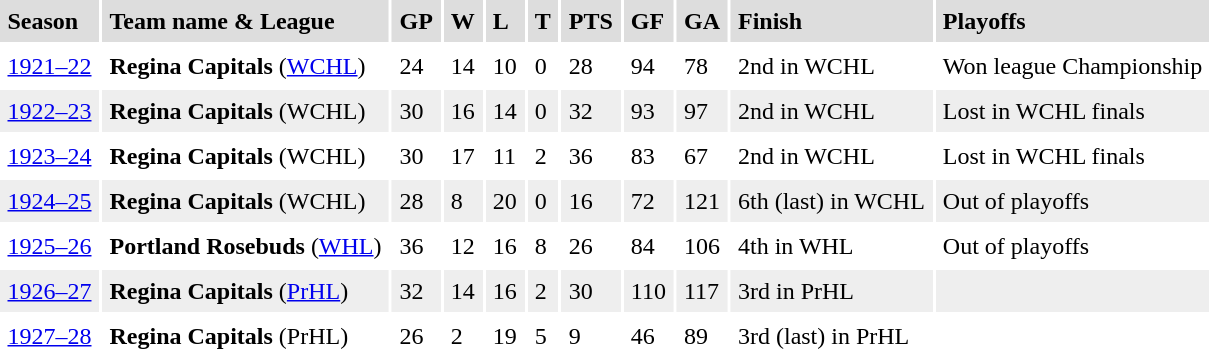<table cellpadding=5>
<tr bgcolor="#dddddd">
<td><strong>Season</strong></td>
<td><strong>Team name & League</strong></td>
<td><strong>GP</strong></td>
<td><strong>W</strong></td>
<td><strong>L</strong></td>
<td><strong>T</strong></td>
<td><strong>PTS</strong></td>
<td><strong>GF</strong></td>
<td><strong>GA</strong></td>
<td><strong>Finish</strong></td>
<td><strong>Playoffs</strong></td>
</tr>
<tr>
<td><a href='#'>1921–22</a></td>
<td><strong>Regina Capitals</strong> (<a href='#'>WCHL</a>)</td>
<td>24</td>
<td>14</td>
<td>10</td>
<td>0</td>
<td>28</td>
<td>94</td>
<td>78</td>
<td>2nd in WCHL</td>
<td>Won league Championship</td>
</tr>
<tr bgcolor="#eeeeee">
<td><a href='#'>1922–23</a></td>
<td><strong>Regina Capitals</strong> (WCHL)</td>
<td>30</td>
<td>16</td>
<td>14</td>
<td>0</td>
<td>32</td>
<td>93</td>
<td>97</td>
<td>2nd in WCHL</td>
<td>Lost in WCHL finals</td>
</tr>
<tr>
<td><a href='#'>1923–24</a></td>
<td><strong>Regina Capitals</strong> (WCHL)</td>
<td>30</td>
<td>17</td>
<td>11</td>
<td>2</td>
<td>36</td>
<td>83</td>
<td>67</td>
<td>2nd in WCHL</td>
<td>Lost in WCHL finals</td>
</tr>
<tr bgcolor="#eeeeee">
<td><a href='#'>1924–25</a></td>
<td><strong>Regina Capitals</strong> (WCHL)</td>
<td>28</td>
<td>8</td>
<td>20</td>
<td>0</td>
<td>16</td>
<td>72</td>
<td>121</td>
<td>6th (last) in WCHL</td>
<td>Out of playoffs</td>
</tr>
<tr>
<td><a href='#'>1925–26</a></td>
<td><strong>Portland Rosebuds</strong> (<a href='#'>WHL</a>)</td>
<td>36</td>
<td>12</td>
<td>16</td>
<td>8</td>
<td>26</td>
<td>84</td>
<td>106</td>
<td>4th in WHL</td>
<td>Out of playoffs</td>
</tr>
<tr bgcolor="#eeeeee">
<td><a href='#'>1926–27</a></td>
<td><strong>Regina Capitals</strong> (<a href='#'>PrHL</a>)</td>
<td>32</td>
<td>14</td>
<td>16</td>
<td>2</td>
<td>30</td>
<td>110</td>
<td>117</td>
<td>3rd in PrHL</td>
<td></td>
</tr>
<tr>
<td><a href='#'>1927–28</a></td>
<td><strong>Regina Capitals</strong> (PrHL)</td>
<td>26</td>
<td>2</td>
<td>19</td>
<td>5</td>
<td>9</td>
<td>46</td>
<td>89</td>
<td>3rd (last) in PrHL</td>
<td></td>
</tr>
</table>
